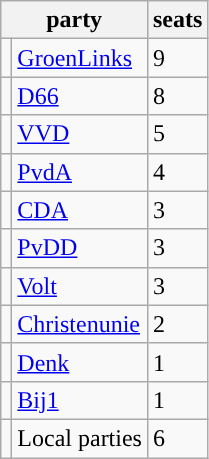<table class="wikitable">
<tr>
<th colspan=2>party</th>
<th>seats</th>
</tr>
<tr>
<td style="color:inherit;background:"></td>
<td><a href='#'>GroenLinks</a></td>
<td>9</td>
</tr>
<tr>
<td style="color:inherit;background:"></td>
<td><a href='#'>D66</a></td>
<td>8</td>
</tr>
<tr>
<td style="color:inherit;background:"></td>
<td><a href='#'>VVD</a></td>
<td>5</td>
</tr>
<tr>
<td style="color:inherit;background:"></td>
<td><a href='#'>PvdA</a></td>
<td>4</td>
</tr>
<tr>
<td style="color:inherit;background:"></td>
<td><a href='#'>CDA</a></td>
<td>3</td>
</tr>
<tr>
<td style="color:inherit;background:"></td>
<td><a href='#'>PvDD</a></td>
<td>3</td>
</tr>
<tr>
<td style="color:inherit;background:"></td>
<td><a href='#'>Volt</a></td>
<td>3</td>
</tr>
<tr>
<td style="color:inherit;background:"></td>
<td><a href='#'>Christenunie</a></td>
<td>2</td>
</tr>
<tr>
<td style="color:inherit;background:"></td>
<td><a href='#'>Denk</a></td>
<td>1</td>
</tr>
<tr>
<td style="color:inherit;background:"></td>
<td><a href='#'>Bij1</a></td>
<td>1</td>
</tr>
<tr>
<td bgcolor=""></td>
<td>Local parties</td>
<td>6</td>
</tr>
</table>
